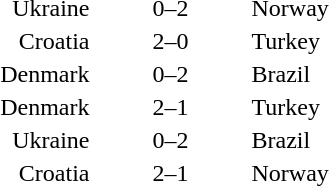<table style="text-align:center">
<tr>
<th width=200></th>
<th width=100></th>
<th width=200></th>
</tr>
<tr>
<td align=right>Ukraine</td>
<td>0–2</td>
<td align=left>Norway</td>
</tr>
<tr>
<td align=right>Croatia</td>
<td>2–0</td>
<td align=left>Turkey</td>
</tr>
<tr>
<td align=right>Denmark</td>
<td>0–2</td>
<td align=left>Brazil</td>
</tr>
<tr>
<td align=right>Denmark</td>
<td>2–1</td>
<td align=left>Turkey</td>
</tr>
<tr>
<td align=right>Ukraine</td>
<td>0–2</td>
<td align=left>Brazil</td>
</tr>
<tr>
<td align=right>Croatia</td>
<td>2–1</td>
<td align=left>Norway</td>
</tr>
<tr>
</tr>
</table>
